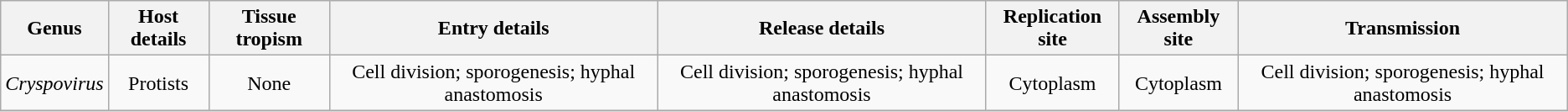<table class="wikitable sortable" style="text-align:center">
<tr>
<th>Genus</th>
<th>Host details</th>
<th>Tissue tropism</th>
<th>Entry details</th>
<th>Release details</th>
<th>Replication site</th>
<th>Assembly site</th>
<th>Transmission</th>
</tr>
<tr>
<td><em>Cryspovirus</em></td>
<td>Protists</td>
<td>None</td>
<td>Cell division; sporogenesis; hyphal anastomosis</td>
<td>Cell division; sporogenesis; hyphal anastomosis</td>
<td>Cytoplasm</td>
<td>Cytoplasm</td>
<td>Cell division; sporogenesis; hyphal anastomosis</td>
</tr>
</table>
